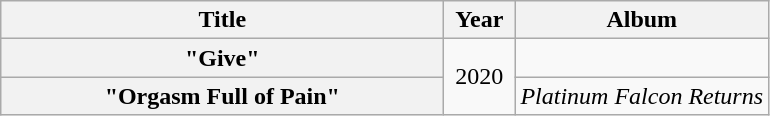<table class="wikitable plainrowheaders" style="text-align:center;">
<tr>
<th scope="col" rowspan="1" style="width:18em;">Title</th>
<th scope="col" rowspan="1" style="width:2.5em;">Year</th>
<th scope="col" rowspan="1">Album</th>
</tr>
<tr>
<th scope="row">"Give"<br></th>
<td rowspan="2">2020</td>
<td></td>
</tr>
<tr>
<th scope="row">"Orgasm Full of Pain"<br></th>
<td><em>Platinum Falcon Returns</em></td>
</tr>
</table>
